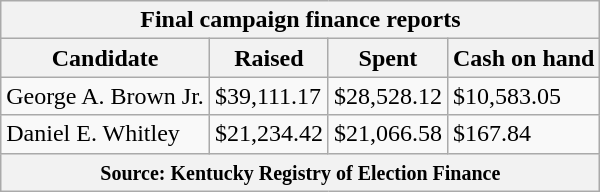<table class="wikitable sortable">
<tr>
<th colspan=4>Final campaign finance reports</th>
</tr>
<tr style="text-align:center;">
<th>Candidate</th>
<th>Raised</th>
<th>Spent</th>
<th>Cash on hand</th>
</tr>
<tr>
<td>George A. Brown Jr.</td>
<td>$39,111.17</td>
<td>$28,528.12</td>
<td>$10,583.05</td>
</tr>
<tr>
<td>Daniel E. Whitley</td>
<td>$21,234.42</td>
<td>$21,066.58</td>
<td>$167.84</td>
</tr>
<tr>
<th colspan="4"><small>Source: Kentucky Registry of Election Finance</small></th>
</tr>
</table>
